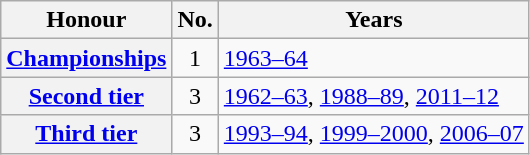<table class="wikitable plainrowheaders">
<tr>
<th scope=col>Honour</th>
<th scope=col>No.</th>
<th scope=col>Years</th>
</tr>
<tr>
<th scope=row><a href='#'>Championships</a></th>
<td align=center>1</td>
<td><a href='#'>1963–64</a></td>
</tr>
<tr>
<th scope=row><a href='#'>Second tier</a></th>
<td align=center>3</td>
<td><a href='#'>1962–63</a>, <a href='#'>1988–89</a>, <a href='#'>2011–12</a></td>
</tr>
<tr>
<th scope=row><a href='#'>Third tier</a></th>
<td align=center>3</td>
<td><a href='#'>1993–94</a>, <a href='#'>1999–2000</a>, <a href='#'>2006–07</a></td>
</tr>
</table>
